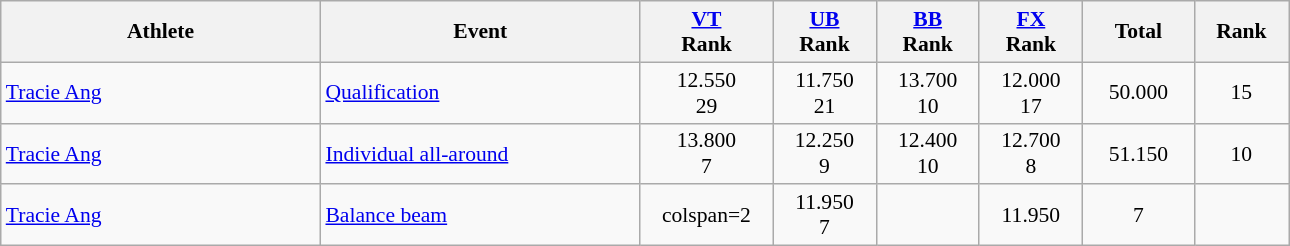<table class="wikitable" width="68%" style="text-align:center; font-size:90%">
<tr>
<th width="15%">Athlete</th>
<th width="15%">Event</th>
<th width="4%"><a href='#'>VT</a><br>Rank</th>
<th width="4%"><a href='#'>UB</a><br>Rank</th>
<th width="4%"><a href='#'>BB</a><br>Rank</th>
<th width="4%"><a href='#'>FX</a><br>Rank</th>
<th width="5%">Total</th>
<th width="4%">Rank</th>
</tr>
<tr>
<td align="left"><a href='#'>Tracie Ang</a></td>
<td align="left"><a href='#'>Qualification</a></td>
<td>12.550<br>29</td>
<td>11.750<br>21</td>
<td>13.700<br>10 <strong></strong></td>
<td>12.000<br>17</td>
<td>50.000</td>
<td>15 <strong></strong></td>
</tr>
<tr>
<td align="left"><a href='#'>Tracie Ang</a></td>
<td align="left"><a href='#'>Individual all-around</a></td>
<td>13.800<br>7</td>
<td>12.250<br>9</td>
<td>12.400<br>10</td>
<td>12.700<br>8</td>
<td>51.150</td>
<td>10</td>
</tr>
<tr>
<td align="left"><a href='#'>Tracie Ang</a></td>
<td align="left"><a href='#'>Balance beam</a></td>
<td>colspan=2 </td>
<td>11.950<br>7</td>
<td></td>
<td>11.950</td>
<td>7</td>
</tr>
</table>
